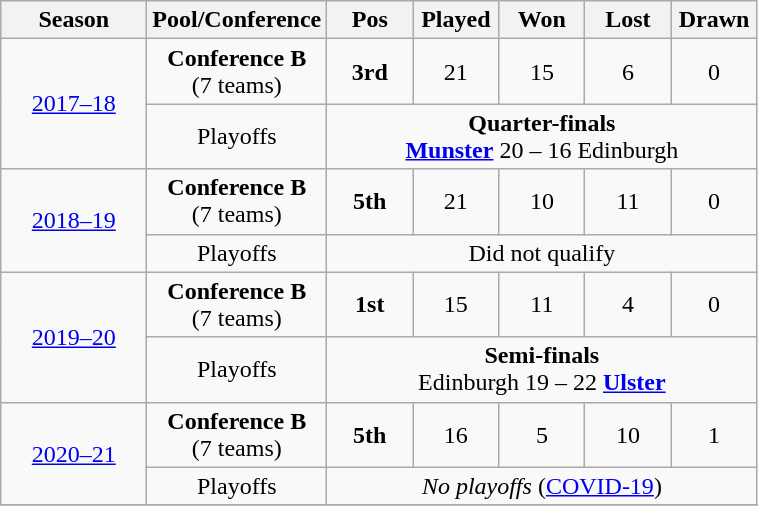<table class="wikitable" style="text-align:center">
<tr>
<th width="90">Season</th>
<th width="80">Pool/Conference</th>
<th width="50">Pos</th>
<th width="50">Played</th>
<th width="50">Won</th>
<th width="50">Lost</th>
<th width="50">Drawn</th>
</tr>
<tr>
<td rowspan="2"><a href='#'>2017–18</a></td>
<td><strong>Conference B</strong><br>(7 teams)</td>
<td><strong>3rd</strong></td>
<td>21</td>
<td>15</td>
<td>6</td>
<td>0</td>
</tr>
<tr>
<td>Playoffs</td>
<td colspan="8"><strong>Quarter-finals</strong><br> <strong><a href='#'>Munster</a></strong> 20 – 16 Edinburgh</td>
</tr>
<tr>
<td rowspan="2"><a href='#'>2018–19</a></td>
<td><strong>Conference B</strong><br>(7 teams)</td>
<td><strong>5th</strong></td>
<td>21</td>
<td>10</td>
<td>11</td>
<td>0</td>
</tr>
<tr>
<td>Playoffs</td>
<td colspan="8">Did not qualify</td>
</tr>
<tr>
<td rowspan="2"><a href='#'>2019–20</a></td>
<td><strong>Conference B</strong><br>(7 teams)</td>
<td><strong>1st</strong></td>
<td>15</td>
<td>11</td>
<td>4</td>
<td>0</td>
</tr>
<tr>
<td>Playoffs</td>
<td colspan="8"><strong>Semi-finals</strong><br> Edinburgh 19 – 22 <strong><a href='#'>Ulster</a></strong></td>
</tr>
<tr>
<td rowspan="2"><a href='#'>2020–21</a></td>
<td><strong>Conference B</strong><br>(7 teams)</td>
<td><strong>5th</strong></td>
<td>16</td>
<td>5</td>
<td>10</td>
<td>1</td>
</tr>
<tr>
<td>Playoffs</td>
<td colspan="8"><em>No playoffs</em> (<a href='#'>COVID-19</a>)</td>
</tr>
<tr>
</tr>
</table>
